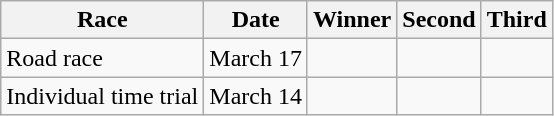<table class="wikitable">
<tr>
<th>Race</th>
<th>Date</th>
<th>Winner</th>
<th>Second</th>
<th>Third</th>
</tr>
<tr>
<td>Road race</td>
<td>March 17</td>
<td></td>
<td></td>
<td></td>
</tr>
<tr>
<td>Individual time trial</td>
<td>March 14</td>
<td></td>
<td></td>
<td></td>
</tr>
</table>
